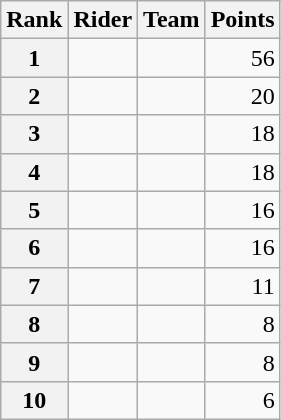<table class="wikitable" margin-bottom:0;">
<tr>
<th scope="col">Rank</th>
<th scope="col">Rider</th>
<th scope="col">Team</th>
<th scope="col">Points</th>
</tr>
<tr>
<th scope="row">1</th>
<td> </td>
<td></td>
<td align="right">56</td>
</tr>
<tr>
<th scope="row">2</th>
<td></td>
<td></td>
<td align="right">20</td>
</tr>
<tr>
<th scope="row">3</th>
<td></td>
<td></td>
<td align="right">18</td>
</tr>
<tr>
<th scope="row">4</th>
<td></td>
<td></td>
<td align="right">18</td>
</tr>
<tr>
<th scope="row">5</th>
<td></td>
<td></td>
<td align="right">16</td>
</tr>
<tr>
<th scope="row">6</th>
<td></td>
<td></td>
<td align="right">16</td>
</tr>
<tr>
<th scope="row">7</th>
<td></td>
<td></td>
<td align="right">11</td>
</tr>
<tr>
<th scope="row">8</th>
<td></td>
<td></td>
<td align="right">8</td>
</tr>
<tr>
<th scope="row">9</th>
<td></td>
<td></td>
<td align="right">8</td>
</tr>
<tr>
<th scope="row">10</th>
<td></td>
<td></td>
<td align="right">6</td>
</tr>
</table>
